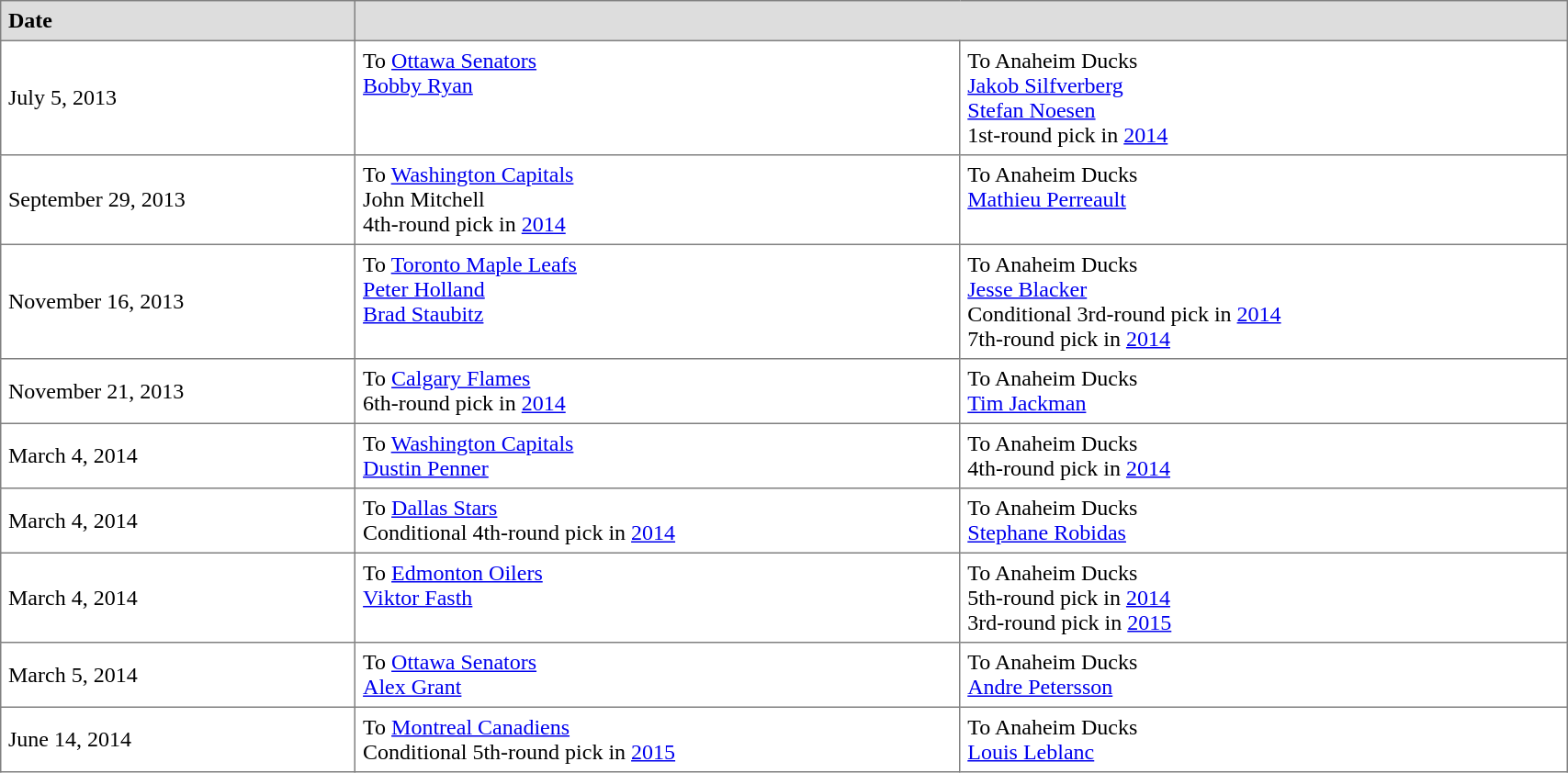<table border="1"  cellpadding="5" style="border-collapse:collapse; width:90%;">
<tr style="background:#ddd;">
<td><strong>Date</strong></td>
<th colspan="2"></th>
</tr>
<tr>
<td>July 5, 2013</td>
<td valign="top">To <a href='#'>Ottawa Senators</a><br><a href='#'>Bobby Ryan</a></td>
<td valign="top">To Anaheim Ducks<br><a href='#'>Jakob Silfverberg</a><br><a href='#'>Stefan Noesen</a><br>1st-round pick in <a href='#'>2014</a></td>
</tr>
<tr>
<td>September 29, 2013</td>
<td valign="top">To <a href='#'>Washington Capitals</a><br>John Mitchell<br>4th-round pick in <a href='#'>2014</a></td>
<td valign="top">To Anaheim Ducks<br><a href='#'>Mathieu Perreault</a></td>
</tr>
<tr>
<td>November 16, 2013<br></td>
<td valign="top">To <a href='#'>Toronto Maple Leafs</a><br><a href='#'>Peter Holland</a><br><a href='#'>Brad Staubitz</a></td>
<td valign="top">To Anaheim Ducks<br><a href='#'>Jesse Blacker</a><br>Conditional 3rd-round pick in <a href='#'>2014</a><br>7th-round pick in <a href='#'>2014</a></td>
</tr>
<tr>
<td>November 21, 2013<br></td>
<td valign="top">To <a href='#'>Calgary Flames</a><br>6th-round pick in <a href='#'>2014</a></td>
<td valign="top">To Anaheim Ducks<br><a href='#'>Tim Jackman</a></td>
</tr>
<tr>
<td>March 4, 2014<br></td>
<td valign="top">To <a href='#'>Washington Capitals</a><br><a href='#'>Dustin Penner</a></td>
<td valign="top">To Anaheim Ducks<br>4th-round pick in <a href='#'>2014</a></td>
</tr>
<tr>
<td>March 4, 2014<br></td>
<td valign="top">To <a href='#'>Dallas Stars</a><br>Conditional 4th-round pick in <a href='#'>2014</a></td>
<td valign="top">To Anaheim Ducks<br><a href='#'>Stephane Robidas</a></td>
</tr>
<tr>
<td>March 4, 2014<br></td>
<td valign="top">To <a href='#'>Edmonton Oilers</a><br><a href='#'>Viktor Fasth</a></td>
<td valign="top">To Anaheim Ducks<br>5th-round pick in <a href='#'>2014</a><br>3rd-round pick in <a href='#'>2015</a></td>
</tr>
<tr>
<td>March 5, 2014<br></td>
<td valign="top">To <a href='#'>Ottawa Senators</a><br><a href='#'>Alex Grant</a></td>
<td valign="top">To Anaheim Ducks<br><a href='#'>Andre Petersson</a></td>
</tr>
<tr>
<td>June 14, 2014<br></td>
<td valign="top">To <a href='#'>Montreal Canadiens</a><br>Conditional 5th-round pick in <a href='#'>2015</a></td>
<td valign="top">To Anaheim Ducks<br><a href='#'>Louis Leblanc</a></td>
</tr>
</table>
